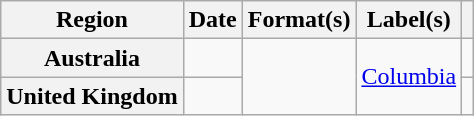<table class="wikitable plainrowheaders">
<tr>
<th scope="col">Region</th>
<th scope="col">Date</th>
<th scope="col">Format(s)</th>
<th scope="col">Label(s)</th>
<th scope="col"></th>
</tr>
<tr>
<th scope="row">Australia</th>
<td></td>
<td rowspan="2"></td>
<td rowspan="2"><a href='#'>Columbia</a></td>
<td></td>
</tr>
<tr>
<th scope="row">United Kingdom</th>
<td></td>
<td></td>
</tr>
</table>
